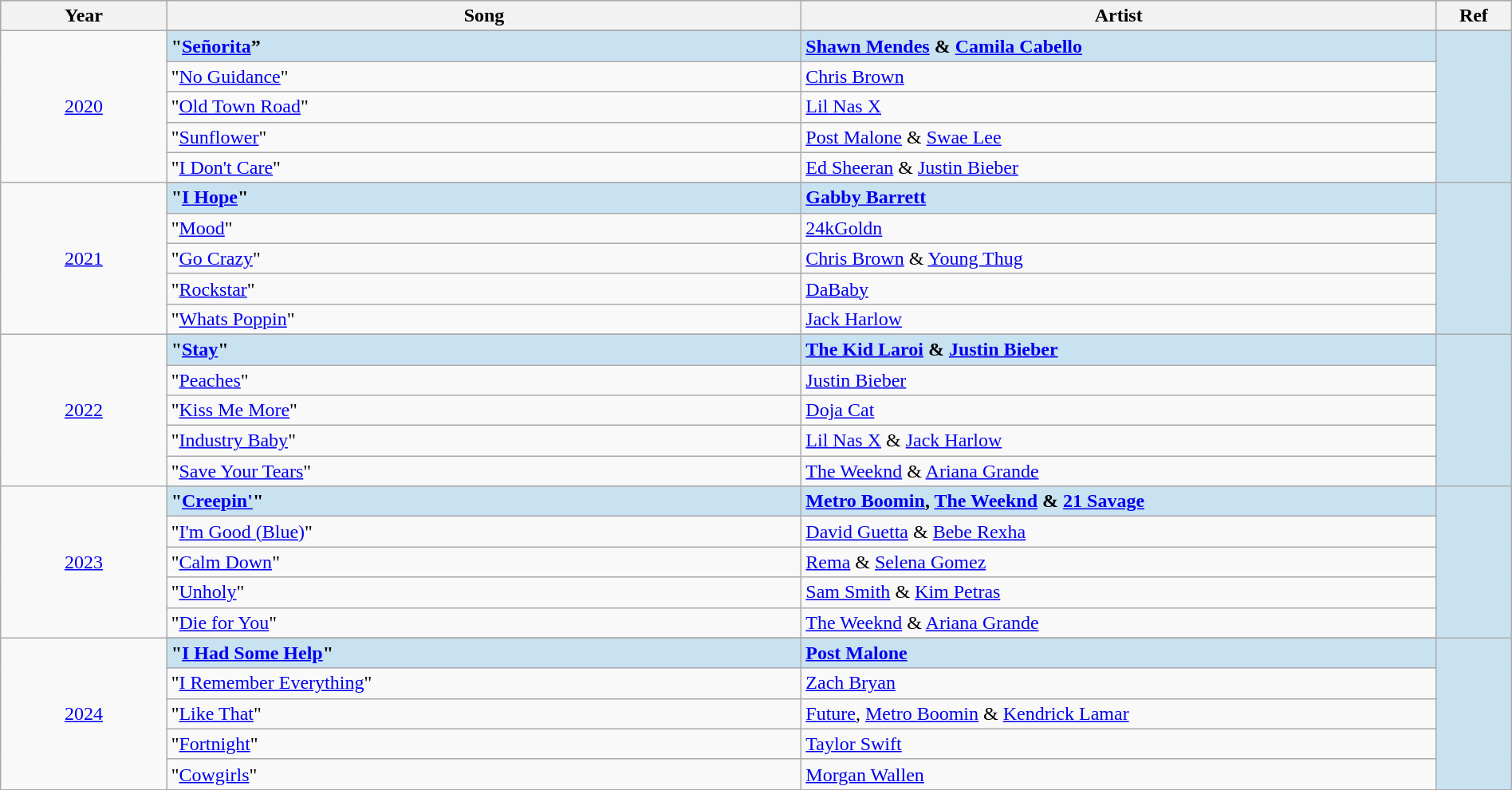<table class="wikitable" style="width:100%;">
<tr style="background:#bebebe;">
<th style="width:11%;">Year</th>
<th style="width:42%;">Song</th>
<th style="width:42%;">Artist</th>
<th style="width:5%;">Ref</th>
</tr>
<tr>
<td rowspan="6" align="center"><a href='#'>2020</a></td>
</tr>
<tr style="background:#c9e2f2">
<td><strong>"<a href='#'>Señorita</a>”</strong></td>
<td><strong><a href='#'>Shawn Mendes</a> & <a href='#'>Camila Cabello</a></strong></td>
<td rowspan="6" align="center"></td>
</tr>
<tr>
<td>"<a href='#'>No Guidance</a>"</td>
<td><a href='#'>Chris Brown</a> </td>
</tr>
<tr>
<td>"<a href='#'>Old Town Road</a>"</td>
<td><a href='#'>Lil Nas X</a> </td>
</tr>
<tr>
<td>"<a href='#'>Sunflower</a>"</td>
<td><a href='#'>Post Malone</a> & <a href='#'>Swae Lee</a></td>
</tr>
<tr>
<td>"<a href='#'>I Don't Care</a>"</td>
<td><a href='#'>Ed Sheeran</a> & <a href='#'>Justin Bieber</a></td>
</tr>
<tr>
<td rowspan="6" align="center"><a href='#'>2021</a></td>
</tr>
<tr style="background:#c9e2f2">
<td><strong>"<a href='#'>I Hope</a>"</strong></td>
<td><strong><a href='#'>Gabby Barrett</a> </strong></td>
<td rowspan="6" align="center"></td>
</tr>
<tr>
<td>"<a href='#'>Mood</a>"</td>
<td><a href='#'>24kGoldn</a> </td>
</tr>
<tr>
<td>"<a href='#'>Go Crazy</a>"</td>
<td><a href='#'>Chris Brown</a> & <a href='#'>Young Thug</a></td>
</tr>
<tr>
<td>"<a href='#'>Rockstar</a>"</td>
<td><a href='#'>DaBaby</a> </td>
</tr>
<tr>
<td>"<a href='#'>Whats Poppin</a>"</td>
<td><a href='#'>Jack Harlow</a> </td>
</tr>
<tr>
<td rowspan="6" align="center"><a href='#'>2022</a></td>
</tr>
<tr style="background:#c9e2f2">
<td><strong>"<a href='#'>Stay</a>"</strong></td>
<td><strong><a href='#'>The Kid Laroi</a> & <a href='#'>Justin Bieber</a></strong></td>
<td rowspan="6" align="center"></td>
</tr>
<tr>
<td>"<a href='#'>Peaches</a>"</td>
<td><a href='#'>Justin Bieber</a> </td>
</tr>
<tr>
<td>"<a href='#'>Kiss Me More</a>"</td>
<td><a href='#'>Doja Cat</a> </td>
</tr>
<tr>
<td>"<a href='#'>Industry Baby</a>"</td>
<td><a href='#'>Lil Nas X</a> & <a href='#'>Jack Harlow</a></td>
</tr>
<tr>
<td>"<a href='#'>Save Your Tears</a>"</td>
<td><a href='#'>The Weeknd</a> & <a href='#'>Ariana Grande</a></td>
</tr>
<tr>
<td rowspan="6" align="center"><a href='#'>2023</a></td>
</tr>
<tr style="background:#c9e2f2">
<td><strong>"<a href='#'>Creepin'</a>"</strong></td>
<td><strong><a href='#'>Metro Boomin</a>, <a href='#'>The Weeknd</a> & <a href='#'>21 Savage</a></strong></td>
<td rowspan="6" align="center"></td>
</tr>
<tr>
<td>"<a href='#'>I'm Good (Blue)</a>"</td>
<td><a href='#'>David Guetta</a> & <a href='#'>Bebe Rexha</a></td>
</tr>
<tr>
<td>"<a href='#'>Calm Down</a>"</td>
<td><a href='#'>Rema</a> & <a href='#'>Selena Gomez</a></td>
</tr>
<tr>
<td>"<a href='#'>Unholy</a>"</td>
<td><a href='#'>Sam Smith</a> & <a href='#'>Kim Petras</a></td>
</tr>
<tr>
<td>"<a href='#'>Die for You</a>"</td>
<td><a href='#'>The Weeknd</a> & <a href='#'>Ariana Grande</a></td>
</tr>
<tr>
<td rowspan="6" align="center"><a href='#'>2024</a></td>
</tr>
<tr style="background:#c9e2f2">
<td><strong>"<a href='#'>I Had Some Help</a>"</strong></td>
<td><strong><a href='#'>Post Malone</a> </strong></td>
<td rowspan="6" align="center"></td>
</tr>
<tr>
<td>"<a href='#'>I Remember Everything</a>"</td>
<td><a href='#'>Zach Bryan</a> </td>
</tr>
<tr>
<td>"<a href='#'>Like That</a>"</td>
<td><a href='#'>Future</a>, <a href='#'>Metro Boomin</a> & <a href='#'>Kendrick Lamar</a></td>
</tr>
<tr>
<td>"<a href='#'>Fortnight</a>"</td>
<td><a href='#'>Taylor Swift</a> </td>
</tr>
<tr>
<td>"<a href='#'>Cowgirls</a>"</td>
<td><a href='#'>Morgan Wallen</a> </td>
</tr>
</table>
